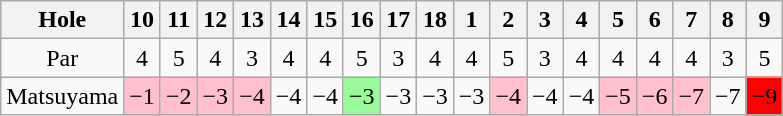<table class="wikitable" style="text-align:center">
<tr>
<th>Hole</th>
<th>10</th>
<th>11</th>
<th>12</th>
<th>13</th>
<th>14</th>
<th>15</th>
<th>16</th>
<th>17</th>
<th>18</th>
<th> 1 </th>
<th> 2 </th>
<th> 3 </th>
<th> 4 </th>
<th> 5 </th>
<th> 6 </th>
<th> 7 </th>
<th> 8 </th>
<th> 9 </th>
</tr>
<tr>
<td>Par</td>
<td>4</td>
<td>5</td>
<td>4</td>
<td>3</td>
<td>4</td>
<td>4</td>
<td>5</td>
<td>3</td>
<td>4</td>
<td>4</td>
<td>5</td>
<td>3</td>
<td>4</td>
<td>4</td>
<td>4</td>
<td>4</td>
<td>3</td>
<td>5</td>
</tr>
<tr>
<td align=left> Matsuyama</td>
<td style="background: Pink;">−1</td>
<td style="background: Pink;">−2</td>
<td style="background: Pink;">−3</td>
<td style="background: Pink;">−4</td>
<td>−4</td>
<td>−4</td>
<td style="background: PaleGreen;">−3</td>
<td>−3</td>
<td>−3</td>
<td>−3</td>
<td style="background: Pink;">−4</td>
<td>−4</td>
<td>−4</td>
<td style="background: Pink;">−5</td>
<td style="background: Pink;">−6</td>
<td style="background: Pink;">−7</td>
<td>−7</td>
<td style="background: Red;">−9</td>
</tr>
</table>
